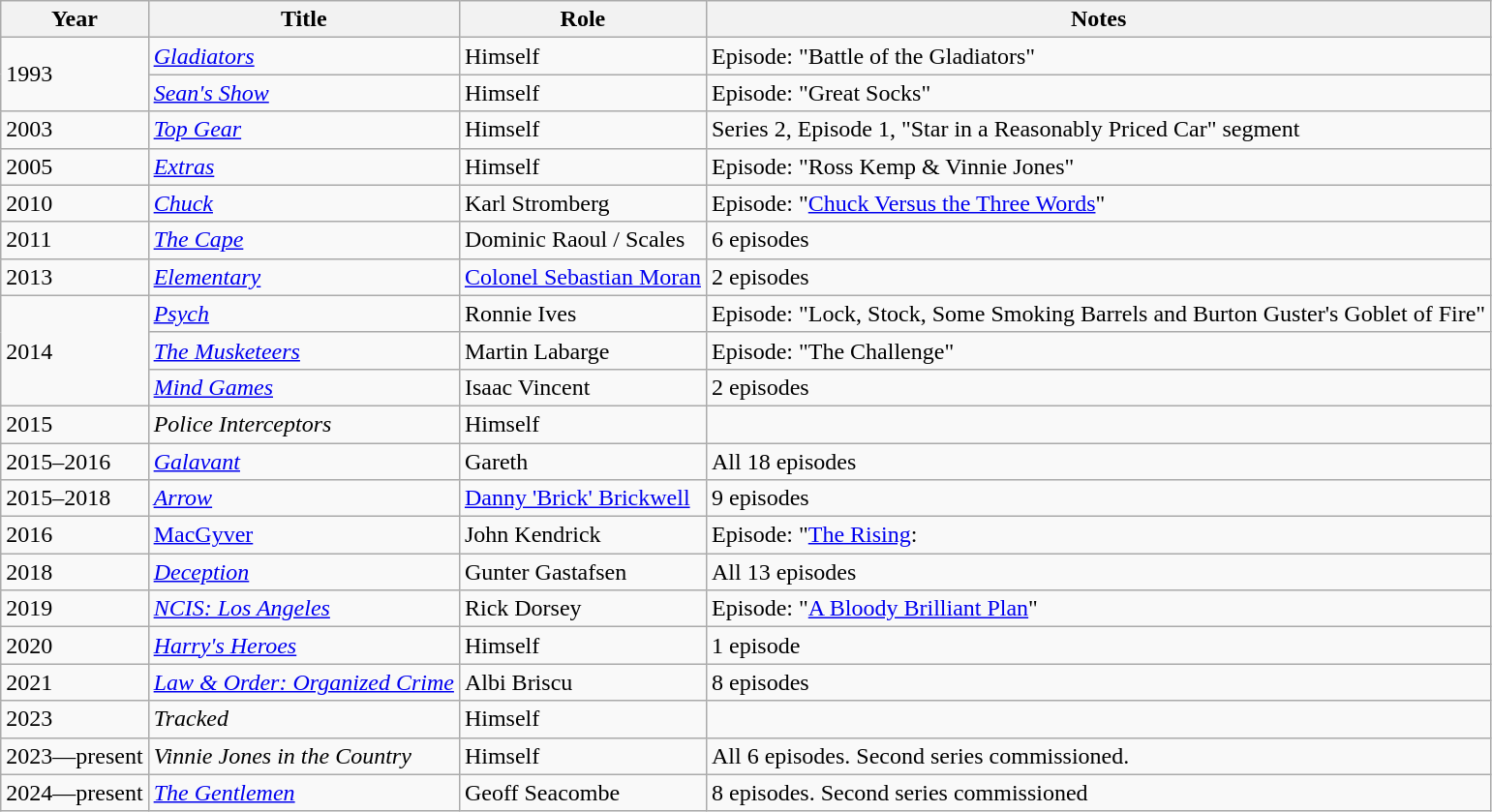<table class="wikitable sortable">
<tr>
<th>Year</th>
<th>Title</th>
<th>Role</th>
<th class="unsortable">Notes</th>
</tr>
<tr>
<td rowspan="2">1993</td>
<td><em><a href='#'>Gladiators</a></em></td>
<td>Himself</td>
<td>Episode: "Battle of the Gladiators"</td>
</tr>
<tr>
<td><em><a href='#'>Sean's Show</a></em></td>
<td>Himself</td>
<td>Episode: "Great Socks"</td>
</tr>
<tr>
<td>2003</td>
<td><em><a href='#'>Top Gear</a></em></td>
<td>Himself</td>
<td>Series 2, Episode 1, "Star in a Reasonably Priced Car" segment</td>
</tr>
<tr>
<td>2005</td>
<td><em><a href='#'>Extras</a></em></td>
<td>Himself</td>
<td>Episode: "Ross Kemp & Vinnie Jones"</td>
</tr>
<tr>
<td>2010</td>
<td><em><a href='#'>Chuck</a></em></td>
<td>Karl Stromberg</td>
<td>Episode: "<a href='#'>Chuck Versus the Three Words</a>"</td>
</tr>
<tr>
<td>2011</td>
<td><em><a href='#'>The Cape</a></em></td>
<td>Dominic Raoul / Scales</td>
<td>6 episodes</td>
</tr>
<tr>
<td>2013</td>
<td><em><a href='#'>Elementary</a></em></td>
<td><a href='#'>Colonel Sebastian Moran</a></td>
<td>2 episodes</td>
</tr>
<tr>
<td rowspan=3>2014</td>
<td><em><a href='#'>Psych</a></em></td>
<td>Ronnie Ives</td>
<td>Episode: "Lock, Stock, Some Smoking Barrels and Burton Guster's Goblet of Fire"</td>
</tr>
<tr>
<td><em><a href='#'>The Musketeers</a></em></td>
<td>Martin Labarge</td>
<td>Episode: "The Challenge"</td>
</tr>
<tr>
<td><em><a href='#'>Mind Games</a></em></td>
<td>Isaac Vincent</td>
<td>2 episodes</td>
</tr>
<tr>
<td>2015</td>
<td><em>Police Interceptors</em></td>
<td>Himself</td>
<td></td>
</tr>
<tr>
<td>2015–2016</td>
<td><em><a href='#'>Galavant</a></em></td>
<td>Gareth</td>
<td>All 18 episodes</td>
</tr>
<tr>
<td>2015–2018</td>
<td><em><a href='#'>Arrow</a></em></td>
<td><a href='#'>Danny 'Brick' Brickwell</a></td>
<td>9 episodes</td>
</tr>
<tr>
<td>2016</td>
<td><a href='#'>MacGyver</a></td>
<td>John Kendrick</td>
<td>Episode: "<a href='#'>The Rising</a>:</td>
</tr>
<tr>
<td>2018</td>
<td><em><a href='#'>Deception</a></em></td>
<td>Gunter Gastafsen</td>
<td>All 13 episodes</td>
</tr>
<tr>
<td>2019</td>
<td><em><a href='#'>NCIS: Los Angeles</a></em></td>
<td>Rick Dorsey</td>
<td>Episode: "<a href='#'>A Bloody Brilliant Plan</a>"</td>
</tr>
<tr>
<td>2020</td>
<td><em><a href='#'>Harry's Heroes</a></em></td>
<td>Himself</td>
<td>1 episode</td>
</tr>
<tr>
<td>2021</td>
<td><em><a href='#'>Law & Order: Organized Crime</a></em></td>
<td>Albi Briscu</td>
<td>8 episodes</td>
</tr>
<tr>
<td>2023</td>
<td><em>Tracked</em></td>
<td>Himself</td>
<td></td>
</tr>
<tr>
<td>2023—present</td>
<td><em>Vinnie Jones in the Country</em></td>
<td>Himself</td>
<td>All 6 episodes. Second series commissioned.</td>
</tr>
<tr>
<td>2024—present</td>
<td><em><a href='#'>The Gentlemen</a></em></td>
<td>Geoff Seacombe</td>
<td>8 episodes. Second series commissioned</td>
</tr>
</table>
